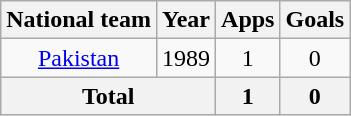<table class="wikitable" style="text-align: center;">
<tr>
<th>National team</th>
<th>Year</th>
<th>Apps</th>
<th>Goals</th>
</tr>
<tr>
<td><a href='#'>Pakistan</a></td>
<td>1989</td>
<td>1</td>
<td>0</td>
</tr>
<tr>
<th colspan="2">Total</th>
<th>1</th>
<th>0</th>
</tr>
</table>
